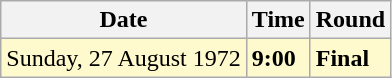<table class="wikitable">
<tr>
<th>Date</th>
<th>Time</th>
<th>Round</th>
</tr>
<tr style=background:lemonchiffon>
<td>Sunday, 27 August 1972</td>
<td><strong>9:00</strong></td>
<td><strong>Final</strong></td>
</tr>
</table>
